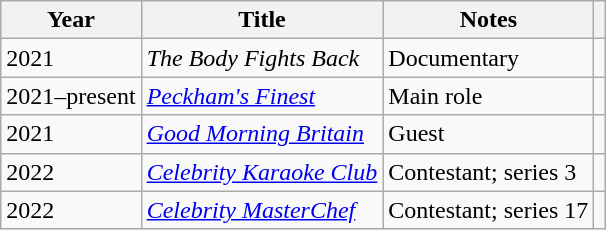<table class="wikitable plainrowheaders sortable">
<tr>
<th>Year</th>
<th>Title</th>
<th>Notes</th>
<th></th>
</tr>
<tr>
<td>2021</td>
<td><em>The Body Fights Back</em></td>
<td>Documentary</td>
<td align="center"></td>
</tr>
<tr>
<td>2021–present</td>
<td><em><a href='#'>Peckham's Finest</a></em></td>
<td>Main role</td>
<td align="center"></td>
</tr>
<tr>
<td>2021</td>
<td><em><a href='#'>Good Morning Britain</a></em></td>
<td>Guest</td>
<td align="center"></td>
</tr>
<tr>
<td>2022</td>
<td><em><a href='#'>Celebrity Karaoke Club</a></em></td>
<td>Contestant; series 3</td>
<td align="center"></td>
</tr>
<tr>
<td>2022</td>
<td><em><a href='#'>Celebrity MasterChef</a></em></td>
<td>Contestant; series 17</td>
<td align="center"></td>
</tr>
</table>
